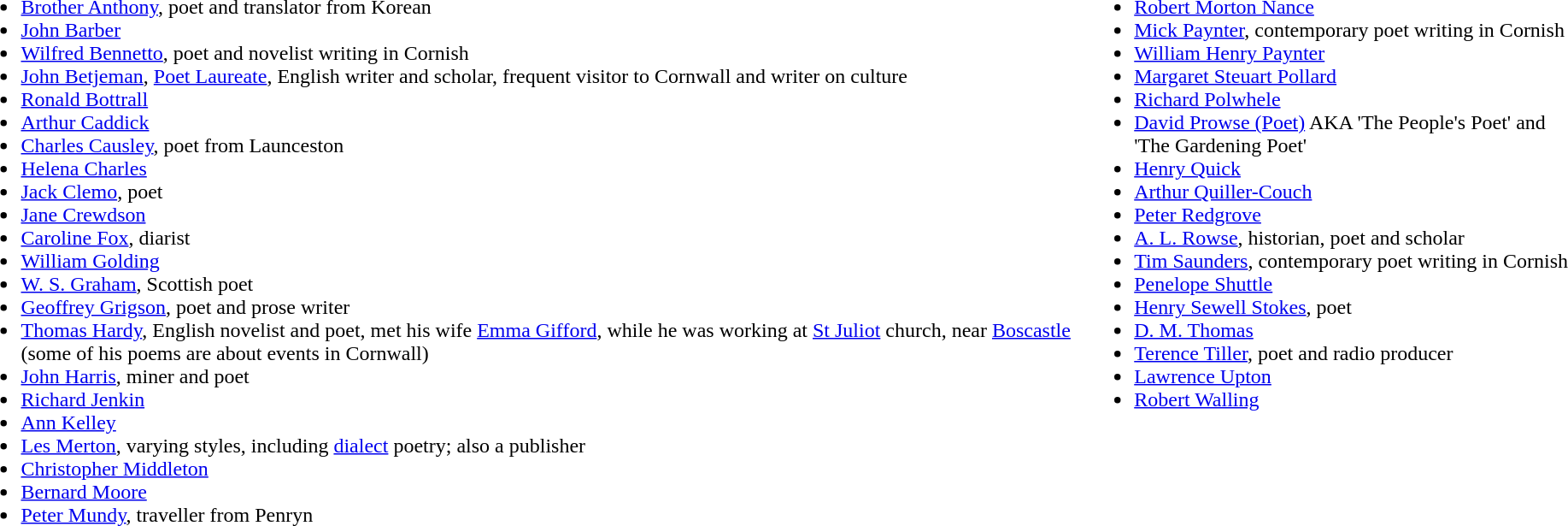<table>
<tr>
<td valign="top"><br><ul><li><a href='#'>Brother Anthony</a>, poet and translator from Korean</li><li><a href='#'>John Barber</a></li><li><a href='#'>Wilfred Bennetto</a>, poet and novelist writing in Cornish</li><li><a href='#'>John Betjeman</a>, <a href='#'>Poet Laureate</a>, English writer and scholar, frequent visitor to Cornwall and writer on culture</li><li><a href='#'>Ronald Bottrall</a></li><li><a href='#'>Arthur Caddick</a></li><li><a href='#'>Charles Causley</a>, poet from Launceston</li><li><a href='#'>Helena Charles</a></li><li><a href='#'>Jack Clemo</a>, poet</li><li><a href='#'>Jane Crewdson</a></li><li><a href='#'>Caroline Fox</a>, diarist</li><li><a href='#'>William Golding</a></li><li><a href='#'>W. S. Graham</a>, Scottish poet</li><li><a href='#'>Geoffrey Grigson</a>, poet and prose writer</li><li><a href='#'>Thomas Hardy</a>, English novelist and poet, met his wife <a href='#'>Emma Gifford</a>, while he was working at <a href='#'>St Juliot</a> church, near <a href='#'>Boscastle</a> (some of his poems are about events in Cornwall)</li><li><a href='#'>John Harris</a>, miner and poet</li><li><a href='#'>Richard Jenkin</a></li><li><a href='#'>Ann Kelley</a></li><li><a href='#'>Les Merton</a>, varying styles, including <a href='#'>dialect</a> poetry; also a publisher</li><li><a href='#'>Christopher Middleton</a></li><li><a href='#'>Bernard Moore</a></li><li><a href='#'>Peter Mundy</a>, traveller from Penryn</li></ul></td>
<td valign="top"><br><ul><li><a href='#'>Robert Morton Nance</a></li><li><a href='#'>Mick Paynter</a>, contemporary poet writing in Cornish</li><li><a href='#'>William Henry Paynter</a></li><li><a href='#'>Margaret Steuart Pollard</a></li><li><a href='#'>Richard Polwhele</a></li><li><a href='#'>David Prowse (Poet)</a> AKA 'The People's Poet' and 'The Gardening Poet'</li><li><a href='#'>Henry Quick</a></li><li><a href='#'>Arthur Quiller-Couch</a></li><li><a href='#'>Peter Redgrove</a></li><li><a href='#'>A. L. Rowse</a>, historian, poet and scholar</li><li><a href='#'>Tim Saunders</a>, contemporary poet writing in Cornish</li><li><a href='#'>Penelope Shuttle</a></li><li><a href='#'>Henry Sewell Stokes</a>, poet</li><li><a href='#'>D. M. Thomas</a></li><li><a href='#'>Terence Tiller</a>, poet and radio producer</li><li><a href='#'>Lawrence Upton</a></li><li><a href='#'>Robert Walling</a></li></ul></td>
</tr>
</table>
